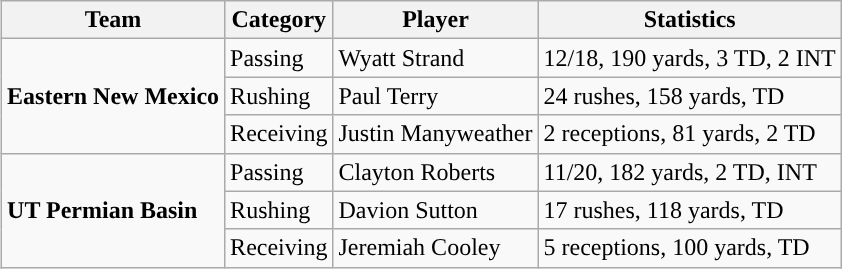<table class="wikitable" style="float: right;">
<tr>
<th>Team</th>
<th>Category</th>
<th>Player</th>
<th>Statistics</th>
</tr>
<tr>
<td rowspan=3><strong>Eastern New Mexico</strong></td>
<td>Passing</td>
<td>Wyatt Strand</td>
<td>12/18, 190 yards, 3 TD, 2 INT</td>
</tr>
<tr>
<td>Rushing</td>
<td>Paul Terry</td>
<td>24 rushes, 158 yards, TD</td>
</tr>
<tr>
<td>Receiving</td>
<td>Justin Manyweather</td>
<td>2 receptions, 81 yards, 2 TD</td>
</tr>
<tr>
<td rowspan=3><strong>UT Permian Basin</strong></td>
<td>Passing</td>
<td>Clayton Roberts</td>
<td>11/20, 182 yards, 2 TD, INT</td>
</tr>
<tr>
<td>Rushing</td>
<td>Davion Sutton</td>
<td>17 rushes, 118 yards, TD</td>
</tr>
<tr>
<td>Receiving</td>
<td>Jeremiah Cooley</td>
<td>5 receptions, 100 yards, TD</td>
</tr>
</table>
